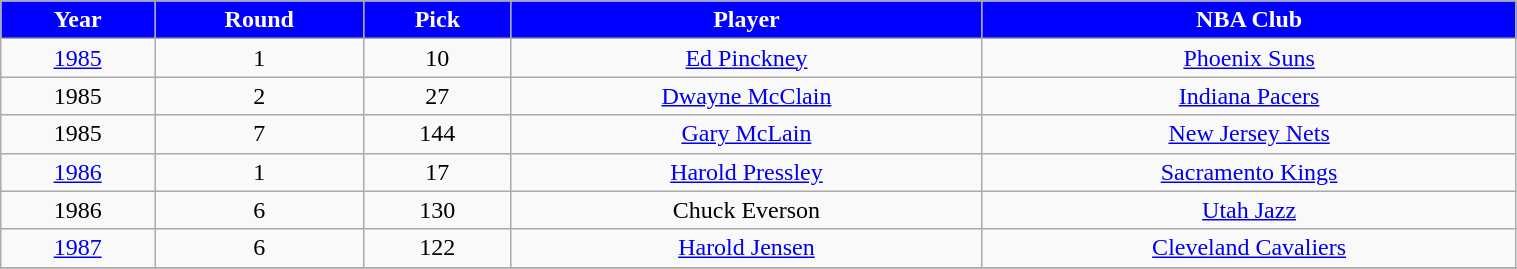<table class="wikitable" width="80%">
<tr align="center"  style="background:blue;color:#FFFFFF;">
<td><strong>Year</strong></td>
<td><strong>Round</strong></td>
<td><strong>Pick</strong></td>
<td><strong>Player</strong></td>
<td><strong>NBA Club</strong></td>
</tr>
<tr align="center" bgcolor="">
<td><a href='#'>1985</a></td>
<td>1</td>
<td>10</td>
<td><a href='#'>Ed Pinckney</a></td>
<td><a href='#'>Phoenix Suns</a></td>
</tr>
<tr align="center" bgcolor="">
<td>1985</td>
<td>2</td>
<td>27</td>
<td><a href='#'>Dwayne McClain</a></td>
<td><a href='#'>Indiana Pacers</a></td>
</tr>
<tr align="center" bgcolor="">
<td>1985</td>
<td>7</td>
<td>144</td>
<td><a href='#'>Gary McLain</a></td>
<td><a href='#'>New Jersey Nets</a></td>
</tr>
<tr align="center" bgcolor="">
<td><a href='#'>1986</a></td>
<td>1</td>
<td>17</td>
<td><a href='#'>Harold Pressley</a></td>
<td><a href='#'>Sacramento Kings</a></td>
</tr>
<tr align="center" bgcolor="">
<td>1986</td>
<td>6</td>
<td>130</td>
<td>Chuck Everson</td>
<td><a href='#'>Utah Jazz</a></td>
</tr>
<tr align="center" bgcolor="">
<td><a href='#'>1987</a></td>
<td>6</td>
<td>122</td>
<td><a href='#'>Harold Jensen</a></td>
<td><a href='#'>Cleveland Cavaliers</a></td>
</tr>
<tr align="center" bgcolor="">
</tr>
</table>
